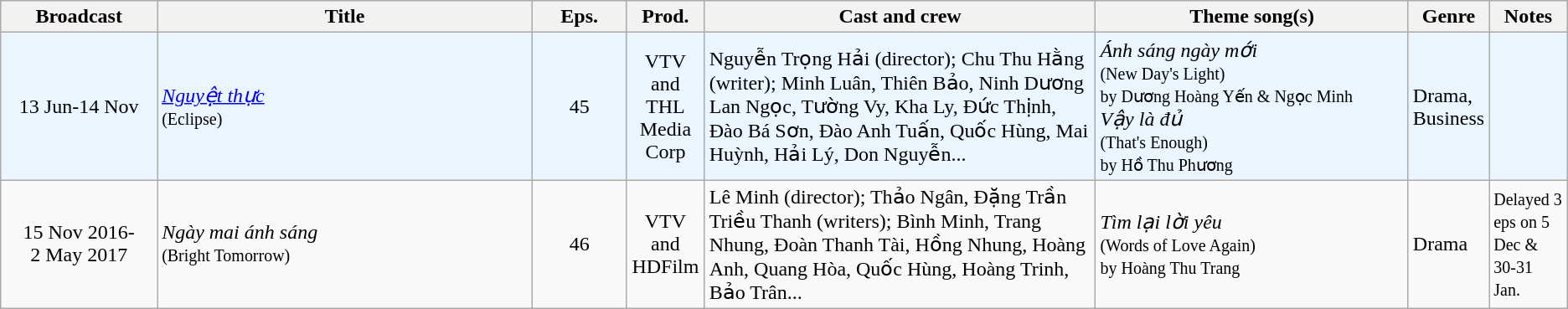<table class="wikitable sortable">
<tr>
<th style="width:10%;">Broadcast</th>
<th style="width:24%;">Title</th>
<th style="width:6%;">Eps.</th>
<th style="width:5%;">Prod.</th>
<th style="width:25%;">Cast and crew</th>
<th style="width:20%;">Theme song(s)</th>
<th style="width:5%;">Genre</th>
<th style="width:5%;">Notes</th>
</tr>
<tr ---- bgcolor="#ebf5ff">
<td style="text-align:center;">13 Jun-14 Nov<br></td>
<td><em><a href='#'>Nguyệt thực</a></em> <br><small>(Eclipse)</small></td>
<td style="text-align:center;">45</td>
<td style="text-align:center;">VTV and THL Media Corp</td>
<td>Nguyễn Trọng Hải (director); Chu Thu Hằng (writer); Minh Luân, Thiên Bảo, Ninh Dương Lan Ngọc, Tường Vy, Kha Ly, Đức Thịnh, Đào Bá Sơn, Đào Anh Tuấn, Quốc Hùng, Mai Huỳnh, Hải Lý, Don Nguyễn...</td>
<td><em>Ánh sáng ngày mới</em> <br><small>(New Day's Light)</small><br><small>by Dương Hoàng Yến & Ngọc Minh</small><br><em>Vậy là đủ</em> <br><small>(That's Enough)</small><br><small>by Hồ Thu Phương</small><br></td>
<td>Drama, Business</td>
<td></td>
</tr>
<tr>
<td style="text-align:center;">15 Nov 2016-<br>2 May 2017 <br></td>
<td><em>Ngày mai ánh sáng</em> <br><small>(Bright Tomorrow)</small></td>
<td style="text-align:center;">46</td>
<td style="text-align:center;">VTV and HDFilm</td>
<td>Lê Minh (director); Thảo Ngân, Đặng Trần Triều Thanh (writers); Bình Minh, Trang Nhung, Đoàn Thanh Tài, Hồng Nhung, Hoàng Anh, Quang Hòa, Quốc Hùng, Hoàng Trinh, Bảo Trân...</td>
<td><em>Tìm lại lời yêu</em> <br><small>(Words of Love Again)</small><br><small>by Hoàng Thu Trang</small></td>
<td>Drama</td>
<td><small>Delayed 3 eps on 5 Dec & 30-31 Jan.</small></td>
</tr>
</table>
